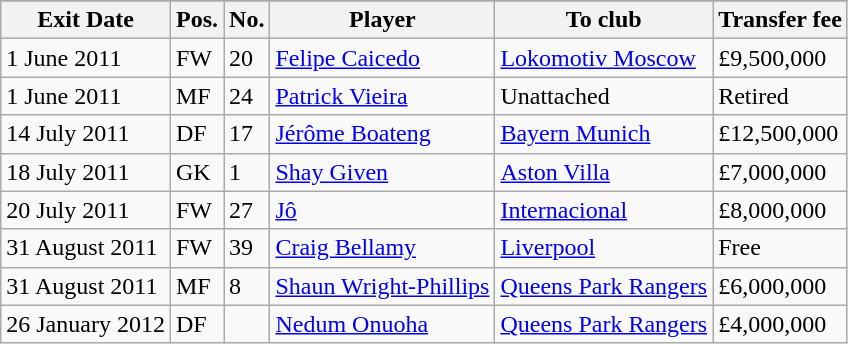<table class="wikitable">
<tr>
</tr>
<tr>
<th>Exit Date</th>
<th>Pos.</th>
<th>No.</th>
<th>Player</th>
<th>To club</th>
<th>Transfer fee</th>
</tr>
<tr>
<td>1 June 2011</td>
<td>FW</td>
<td>20</td>
<td> <a href='#'>Felipe Caicedo</a></td>
<td> <a href='#'>Lokomotiv Moscow</a></td>
<td>£9,500,000</td>
</tr>
<tr>
<td>1 June 2011</td>
<td>MF</td>
<td>24</td>
<td> <a href='#'>Patrick Vieira</a></td>
<td>Unattached</td>
<td>Retired</td>
</tr>
<tr>
<td>14 July 2011</td>
<td>DF</td>
<td>17</td>
<td> <a href='#'>Jérôme Boateng</a></td>
<td> <a href='#'>Bayern Munich</a></td>
<td>£12,500,000</td>
</tr>
<tr>
<td>18 July 2011</td>
<td>GK</td>
<td>1</td>
<td> <a href='#'>Shay Given</a></td>
<td> <a href='#'>Aston Villa</a></td>
<td>£7,000,000</td>
</tr>
<tr>
<td>20 July 2011</td>
<td>FW</td>
<td>27</td>
<td> <a href='#'>Jô</a></td>
<td> <a href='#'>Internacional</a></td>
<td>£8,000,000</td>
</tr>
<tr>
<td>31 August 2011</td>
<td>FW</td>
<td>39</td>
<td> <a href='#'>Craig Bellamy</a></td>
<td> <a href='#'>Liverpool</a></td>
<td>Free</td>
</tr>
<tr>
<td>31 August 2011</td>
<td>MF</td>
<td>8</td>
<td> <a href='#'>Shaun Wright-Phillips</a></td>
<td> <a href='#'>Queens Park Rangers</a></td>
<td>£6,000,000</td>
</tr>
<tr>
<td>26 January 2012</td>
<td>DF</td>
<td></td>
<td> <a href='#'>Nedum Onuoha</a></td>
<td> <a href='#'>Queens Park Rangers</a></td>
<td>£4,000,000</td>
</tr>
</table>
